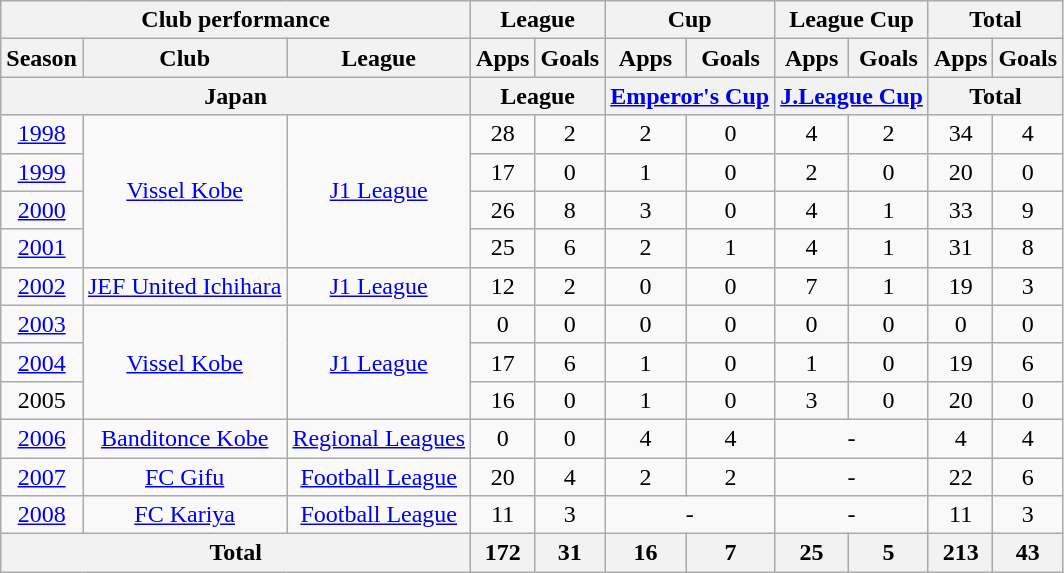<table class="wikitable" style="text-align:center;">
<tr>
<th colspan=3>Club performance</th>
<th colspan=2>League</th>
<th colspan=2>Cup</th>
<th colspan=2>League Cup</th>
<th colspan=2>Total</th>
</tr>
<tr>
<th>Season</th>
<th>Club</th>
<th>League</th>
<th>Apps</th>
<th>Goals</th>
<th>Apps</th>
<th>Goals</th>
<th>Apps</th>
<th>Goals</th>
<th>Apps</th>
<th>Goals</th>
</tr>
<tr>
<th colspan=3>Japan</th>
<th colspan=2>League</th>
<th colspan=2><a href='#'>Emperor's Cup</a></th>
<th colspan=2><a href='#'>J.League Cup</a></th>
<th colspan=2>Total</th>
</tr>
<tr>
<td><a href='#'>1998</a></td>
<td rowspan="4"><a href='#'>Vissel Kobe</a></td>
<td rowspan="4"><a href='#'>J1 League</a></td>
<td>28</td>
<td>2</td>
<td>2</td>
<td>0</td>
<td>4</td>
<td>2</td>
<td>34</td>
<td>4</td>
</tr>
<tr>
<td><a href='#'>1999</a></td>
<td>17</td>
<td>0</td>
<td>1</td>
<td>0</td>
<td>2</td>
<td>0</td>
<td>20</td>
<td>0</td>
</tr>
<tr>
<td><a href='#'>2000</a></td>
<td>26</td>
<td>8</td>
<td>3</td>
<td>0</td>
<td>4</td>
<td>1</td>
<td>33</td>
<td>9</td>
</tr>
<tr>
<td><a href='#'>2001</a></td>
<td>25</td>
<td>6</td>
<td>2</td>
<td>1</td>
<td>4</td>
<td>1</td>
<td>31</td>
<td>8</td>
</tr>
<tr>
<td><a href='#'>2002</a></td>
<td><a href='#'>JEF United Ichihara</a></td>
<td><a href='#'>J1 League</a></td>
<td>12</td>
<td>2</td>
<td>0</td>
<td>0</td>
<td>7</td>
<td>1</td>
<td>19</td>
<td>3</td>
</tr>
<tr>
<td><a href='#'>2003</a></td>
<td rowspan="3"><a href='#'>Vissel Kobe</a></td>
<td rowspan="3"><a href='#'>J1 League</a></td>
<td>0</td>
<td>0</td>
<td>0</td>
<td>0</td>
<td>0</td>
<td>0</td>
<td>0</td>
<td>0</td>
</tr>
<tr>
<td><a href='#'>2004</a></td>
<td>17</td>
<td>6</td>
<td>1</td>
<td>0</td>
<td>1</td>
<td>0</td>
<td>19</td>
<td>6</td>
</tr>
<tr>
<td>2005</td>
<td>16</td>
<td>0</td>
<td>1</td>
<td>0</td>
<td>3</td>
<td>0</td>
<td>20</td>
<td>0</td>
</tr>
<tr>
<td><a href='#'>2006</a></td>
<td><a href='#'>Banditonce Kobe</a></td>
<td><a href='#'>Regional Leagues</a></td>
<td>0</td>
<td>0</td>
<td>4</td>
<td>4</td>
<td colspan="2">-</td>
<td>4</td>
<td>4</td>
</tr>
<tr>
<td><a href='#'>2007</a></td>
<td><a href='#'>FC Gifu</a></td>
<td><a href='#'>Football League</a></td>
<td>20</td>
<td>4</td>
<td>2</td>
<td>2</td>
<td colspan="2">-</td>
<td>22</td>
<td>6</td>
</tr>
<tr>
<td><a href='#'>2008</a></td>
<td><a href='#'>FC Kariya</a></td>
<td><a href='#'>Football League</a></td>
<td>11</td>
<td>3</td>
<td colspan="2">-</td>
<td colspan="2">-</td>
<td>11</td>
<td>3</td>
</tr>
<tr>
<th colspan=3>Total</th>
<th>172</th>
<th>31</th>
<th>16</th>
<th>7</th>
<th>25</th>
<th>5</th>
<th>213</th>
<th>43</th>
</tr>
</table>
